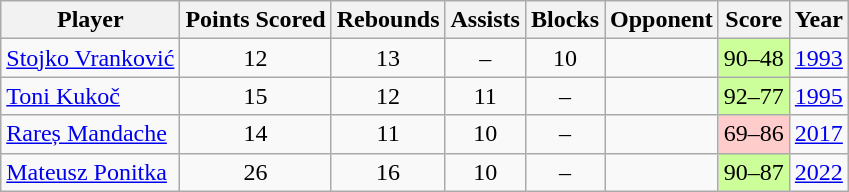<table class="sortable wikitable" style="text-align:center">
<tr>
<th scope="col">Player</th>
<th scope="col">Points Scored</th>
<th>Rebounds</th>
<th>Assists</th>
<th>Blocks</th>
<th scope="col">Opponent</th>
<th scope="col">Score</th>
<th scope="col">Year</th>
</tr>
<tr>
<td style="text-align:left"> <a href='#'>Stojko Vranković</a></td>
<td>12</td>
<td>13</td>
<td>–</td>
<td>10</td>
<td style="text-align:left"></td>
<td style="background:#CCFF99">90–48</td>
<td><a href='#'>1993</a></td>
</tr>
<tr>
<td style="text-align:left"> <a href='#'>Toni Kukoč</a></td>
<td>15</td>
<td>12</td>
<td>11</td>
<td>–</td>
<td style="text-align:left"></td>
<td style="background:#CCFF99">92–77</td>
<td><a href='#'>1995</a></td>
</tr>
<tr>
<td style="text-align:left"> <a href='#'>Rareș Mandache</a></td>
<td>14</td>
<td>11</td>
<td>10</td>
<td>–</td>
<td style="text-align:left"></td>
<td style="background:#fcc">69–86</td>
<td><a href='#'>2017</a></td>
</tr>
<tr>
<td style="text-align:left"> <a href='#'>Mateusz Ponitka</a></td>
<td>26</td>
<td>16</td>
<td>10</td>
<td>–</td>
<td style="text-align:left"></td>
<td style="background:#CCFF99">90–87</td>
<td><a href='#'>2022</a></td>
</tr>
</table>
